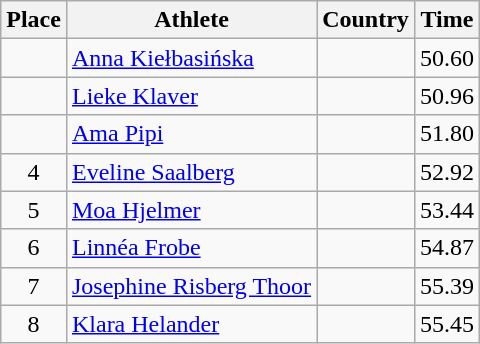<table class="wikitable">
<tr>
<th>Place</th>
<th>Athlete</th>
<th>Country</th>
<th>Time</th>
</tr>
<tr>
<td align=center></td>
<td><a href='#'>Anna Kiełbasińska</a></td>
<td></td>
<td>50.60</td>
</tr>
<tr>
<td align=center></td>
<td><a href='#'>Lieke Klaver</a></td>
<td></td>
<td>50.96</td>
</tr>
<tr>
<td align=center></td>
<td><a href='#'>Ama Pipi</a></td>
<td></td>
<td>51.80</td>
</tr>
<tr>
<td align=center>4</td>
<td><a href='#'>Eveline Saalberg</a></td>
<td></td>
<td>52.92</td>
</tr>
<tr>
<td align=center>5</td>
<td><a href='#'>Moa Hjelmer</a></td>
<td></td>
<td>53.44</td>
</tr>
<tr>
<td align=center>6</td>
<td><a href='#'>Linnéa Frobe</a></td>
<td></td>
<td>54.87</td>
</tr>
<tr>
<td align=center>7</td>
<td><a href='#'>Josephine Risberg Thoor</a></td>
<td></td>
<td>55.39</td>
</tr>
<tr>
<td align=center>8</td>
<td><a href='#'>Klara Helander</a></td>
<td></td>
<td>55.45</td>
</tr>
</table>
